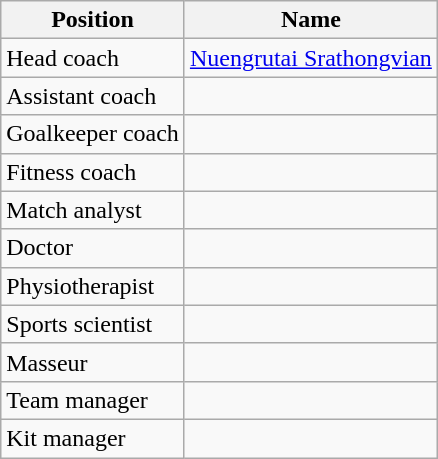<table class="wikitable">
<tr>
<th>Position</th>
<th>Name</th>
</tr>
<tr>
<td>Head coach</td>
<td> <a href='#'>Nuengrutai Srathongvian</a></td>
</tr>
<tr>
<td>Assistant coach</td>
<td></td>
</tr>
<tr>
<td>Goalkeeper coach</td>
<td></td>
</tr>
<tr>
<td>Fitness coach</td>
<td></td>
</tr>
<tr>
<td>Match analyst</td>
<td></td>
</tr>
<tr>
<td>Doctor</td>
<td></td>
</tr>
<tr>
<td>Physiotherapist</td>
<td></td>
</tr>
<tr>
<td>Sports scientist</td>
<td></td>
</tr>
<tr>
<td>Masseur</td>
<td></td>
</tr>
<tr>
<td>Team manager</td>
<td></td>
</tr>
<tr>
<td>Kit manager</td>
<td></td>
</tr>
</table>
